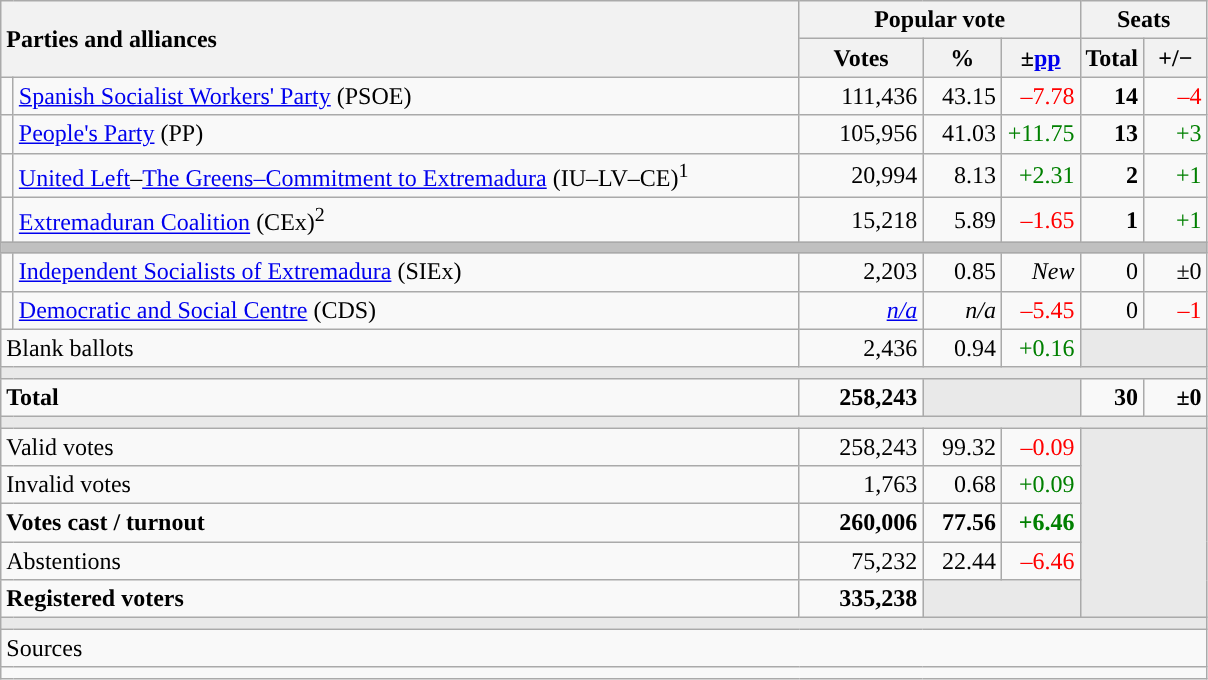<table class="wikitable" style="text-align:right;">
<tr>
<th style="text-align:left;" rowspan="2" colspan="2" width="525">Parties and alliances</th>
<th colspan="3">Popular vote</th>
<th colspan="2">Seats</th>
</tr>
<tr>
<th width="75">Votes</th>
<th width="45">%</th>
<th width="45">±<a href='#'>pp</a></th>
<th width="35">Total</th>
<th width="35">+/−</th>
</tr>
<tr>
<td width="1" style="color:inherit;background:"></td>
<td align="left"><a href='#'>Spanish Socialist Workers' Party</a> (PSOE)</td>
<td>111,436</td>
<td>43.15</td>
<td style="color:red;">–7.78</td>
<td><strong>14</strong></td>
<td style="color:red;">–4</td>
</tr>
<tr>
<td style="color:inherit;background:"></td>
<td align="left"><a href='#'>People's Party</a> (PP)</td>
<td>105,956</td>
<td>41.03</td>
<td style="color:green;">+11.75</td>
<td><strong>13</strong></td>
<td style="color:green;">+3</td>
</tr>
<tr>
<td style="color:inherit;background:"></td>
<td align="left"><a href='#'>United Left</a>–<a href='#'>The Greens–Commitment to Extremadura</a> (IU–LV–CE)<sup>1</sup></td>
<td>20,994</td>
<td>8.13</td>
<td style="color:green;">+2.31</td>
<td><strong>2</strong></td>
<td style="color:green;">+1</td>
</tr>
<tr>
<td style="color:inherit;background:"></td>
<td align="left"><a href='#'>Extremaduran Coalition</a> (CEx)<sup>2</sup></td>
<td>15,218</td>
<td>5.89</td>
<td style="color:red;">–1.65</td>
<td><strong>1</strong></td>
<td style="color:green;">+1</td>
</tr>
<tr>
<td colspan="7" bgcolor="#C0C0C0"></td>
</tr>
<tr>
<td style="color:inherit;background:"></td>
<td align="left"><a href='#'>Independent Socialists of Extremadura</a> (SIEx)</td>
<td>2,203</td>
<td>0.85</td>
<td><em>New</em></td>
<td>0</td>
<td>±0</td>
</tr>
<tr>
<td style="color:inherit;background:"></td>
<td align="left"><a href='#'>Democratic and Social Centre</a> (CDS)</td>
<td><em><a href='#'>n/a</a></em></td>
<td><em>n/a</em></td>
<td style="color:red;">–5.45</td>
<td>0</td>
<td style="color:red;">–1</td>
</tr>
<tr>
<td align="left" colspan="2">Blank ballots</td>
<td>2,436</td>
<td>0.94</td>
<td style="color:green;">+0.16</td>
<td bgcolor="#E9E9E9" colspan="2"></td>
</tr>
<tr>
<td colspan="7" bgcolor="#E9E9E9"></td>
</tr>
<tr style="font-weight:bold;">
<td align="left" colspan="2">Total</td>
<td>258,243</td>
<td bgcolor="#E9E9E9" colspan="2"></td>
<td>30</td>
<td>±0</td>
</tr>
<tr>
<td colspan="7" bgcolor="#E9E9E9"></td>
</tr>
<tr>
<td align="left" colspan="2">Valid votes</td>
<td>258,243</td>
<td>99.32</td>
<td style="color:red;">–0.09</td>
<td bgcolor="#E9E9E9" colspan="2" rowspan="5"></td>
</tr>
<tr>
<td align="left" colspan="2">Invalid votes</td>
<td>1,763</td>
<td>0.68</td>
<td style="color:green;">+0.09</td>
</tr>
<tr style="font-weight:bold;">
<td align="left" colspan="2">Votes cast / turnout</td>
<td>260,006</td>
<td>77.56</td>
<td style="color:green;">+6.46</td>
</tr>
<tr>
<td align="left" colspan="2">Abstentions</td>
<td>75,232</td>
<td>22.44</td>
<td style="color:red;">–6.46</td>
</tr>
<tr style="font-weight:bold;">
<td align="left" colspan="2">Registered voters</td>
<td>335,238</td>
<td bgcolor="#E9E9E9" colspan="2"></td>
</tr>
<tr>
<td colspan="7" bgcolor="#E9E9E9"></td>
</tr>
<tr>
<td align="left" colspan="7">Sources</td>
</tr>
<tr>
<td colspan="7" style="text-align:left; max-width:790px;"></td>
</tr>
</table>
